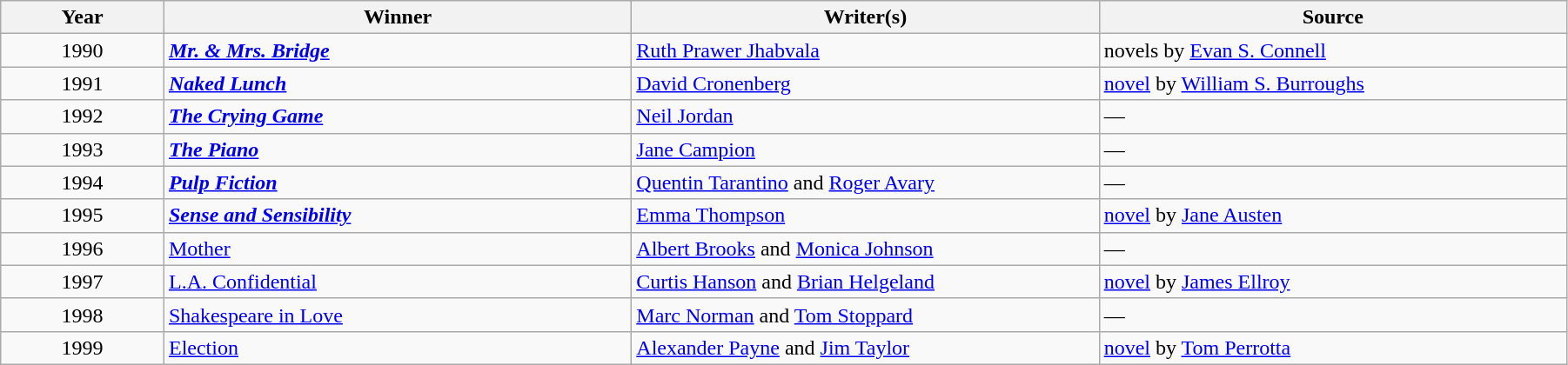<table class="wikitable" width="95%" cellpadding="5">
<tr>
<th width="100"><strong>Year</strong></th>
<th width="300"><strong>Winner</strong></th>
<th width="300"><strong>Writer(s)</strong></th>
<th width="300"><strong>Source</strong></th>
</tr>
<tr>
<td style="text-align:center;">1990</td>
<td><strong><em><a href='#'>Mr. & Mrs. Bridge</a></em></strong></td>
<td><a href='#'>Ruth Prawer Jhabvala</a></td>
<td>novels by <a href='#'>Evan S. Connell</a></td>
</tr>
<tr>
<td style="text-align:center;">1991</td>
<td><strong><em><a href='#'>Naked Lunch</a></em></strong></td>
<td><a href='#'>David Cronenberg</a></td>
<td><a href='#'>novel</a> by <a href='#'>William S. Burroughs</a></td>
</tr>
<tr>
<td style="text-align:center;">1992</td>
<td><strong><em><a href='#'>The Crying Game</a></em></strong></td>
<td><a href='#'>Neil Jordan</a></td>
<td>—</td>
</tr>
<tr>
<td style="text-align:center;">1993</td>
<td><strong><em><a href='#'>The Piano</a></em></strong></td>
<td><a href='#'>Jane Campion</a></td>
<td>—</td>
</tr>
<tr>
<td style="text-align:center;">1994</td>
<td><strong><em><a href='#'>Pulp Fiction</a></em></strong></td>
<td><a href='#'>Quentin Tarantino</a> and <a href='#'>Roger Avary</a></td>
<td>—</td>
</tr>
<tr>
<td style="text-align:center;">1995</td>
<td><strong> <em><a href='#'>Sense and Sensibility</a><strong><em></td>
<td><a href='#'>Emma Thompson</a></td>
<td><a href='#'>novel</a> by <a href='#'>Jane Austen</a></td>
</tr>
<tr>
<td style="text-align:center;">1996</td>
<td></em></strong><a href='#'>Mother</a><strong><em></td>
<td><a href='#'>Albert Brooks</a> and <a href='#'>Monica Johnson</a></td>
<td>—</td>
</tr>
<tr>
<td style="text-align:center;">1997</td>
<td></em></strong><a href='#'>L.A. Confidential</a><strong><em></td>
<td><a href='#'>Curtis Hanson</a> and <a href='#'>Brian Helgeland</a></td>
<td><a href='#'>novel</a> by <a href='#'>James Ellroy</a></td>
</tr>
<tr>
<td style="text-align:center;">1998</td>
<td></em></strong><a href='#'>Shakespeare in Love</a><strong><em></td>
<td><a href='#'>Marc Norman</a> and <a href='#'>Tom Stoppard</a></td>
<td>—</td>
</tr>
<tr>
<td style="text-align:center;">1999</td>
<td></em></strong><a href='#'>Election</a><strong><em></td>
<td><a href='#'>Alexander Payne</a> and <a href='#'>Jim Taylor</a></td>
<td><a href='#'>novel</a> by <a href='#'>Tom Perrotta</a></td>
</tr>
</table>
